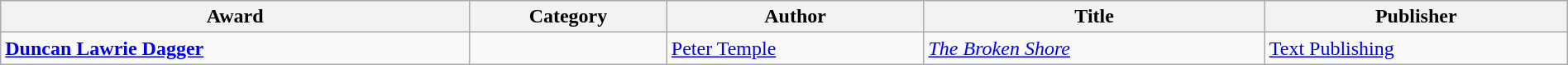<table class="wikitable" width=100%>
<tr>
<th>Award</th>
<th>Category</th>
<th>Author</th>
<th>Title</th>
<th>Publisher</th>
</tr>
<tr>
<td><strong><a href='#'>Duncan Lawrie Dagger</a></strong></td>
<td></td>
<td><a href='#'>Peter Temple</a></td>
<td><em><a href='#'>The Broken Shore</a></em></td>
<td><a href='#'>Text Publishing</a></td>
</tr>
</table>
